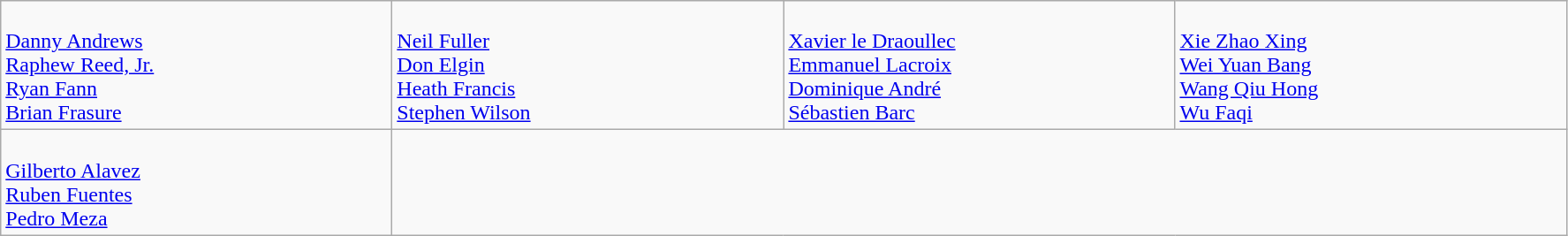<table class="wikitable">
<tr>
<td style="vertical-align:top; width:18em"><br><a href='#'>Danny Andrews</a><br><a href='#'>Raphew Reed, Jr.</a><br><a href='#'>Ryan Fann</a><br><a href='#'>Brian Frasure</a></td>
<td style="vertical-align:top; width:18em"><br><a href='#'>Neil Fuller</a><br><a href='#'>Don Elgin</a><br><a href='#'>Heath Francis</a><br><a href='#'>Stephen Wilson</a></td>
<td style="vertical-align:top; width:18em"><br><a href='#'>Xavier le Draoullec</a><br><a href='#'>Emmanuel Lacroix</a><br><a href='#'>Dominique André</a><br><a href='#'>Sébastien Barc</a></td>
<td style="vertical-align:top; width:18em"><br><a href='#'>Xie Zhao Xing</a><br><a href='#'>Wei Yuan Bang</a><br><a href='#'>Wang Qiu Hong</a><br><a href='#'>Wu Faqi</a></td>
</tr>
<tr>
<td style="vertical-align:top; width:18em"><br><a href='#'>Gilberto Alavez</a><br><a href='#'>Ruben Fuentes</a><br><a href='#'>Pedro Meza</a></td>
</tr>
</table>
